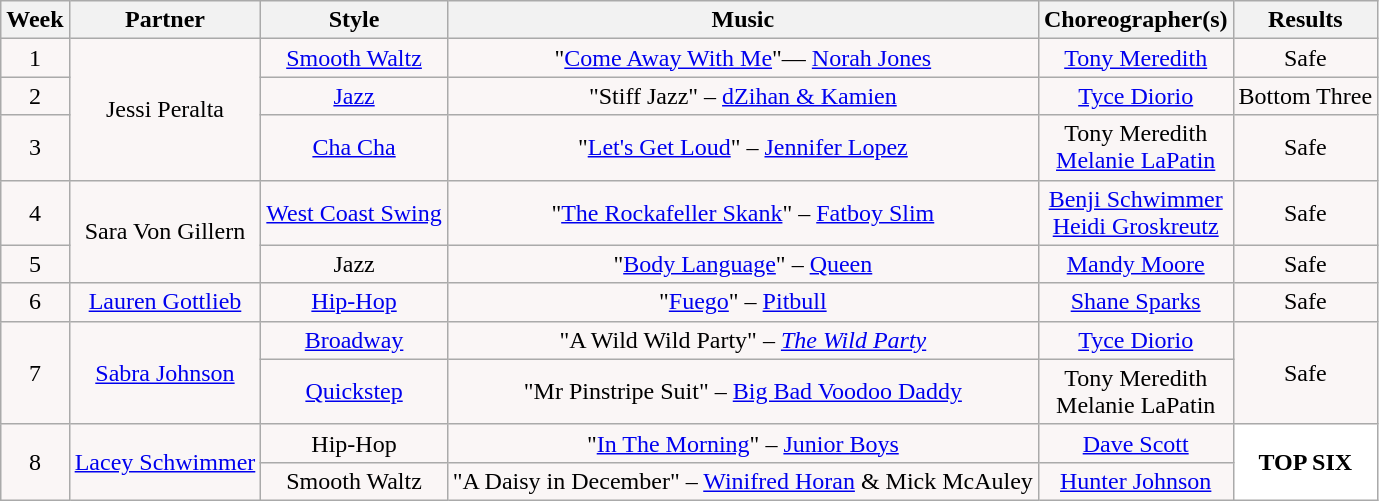<table class="wikitable collapsible collapsed">
<tr>
<th>Week</th>
<th>Partner</th>
<th>Style</th>
<th>Music</th>
<th>Choreographer(s)</th>
<th>Results</th>
</tr>
<tr style="text-align:center; background:#faf6f6;">
<td>1</td>
<td rowspan="3">Jessi Peralta</td>
<td><a href='#'>Smooth Waltz</a></td>
<td>"<a href='#'>Come Away With Me</a>"— <a href='#'>Norah Jones</a></td>
<td><a href='#'>Tony Meredith</a></td>
<td>Safe</td>
</tr>
<tr style="text-align:center; background:#faf6f6;">
<td>2</td>
<td><a href='#'>Jazz</a></td>
<td>"Stiff Jazz" – <a href='#'>dZihan & Kamien</a></td>
<td><a href='#'>Tyce Diorio</a></td>
<td>Bottom Three</td>
</tr>
<tr style="text-align:center; background:#faf6f6;">
<td>3</td>
<td><a href='#'>Cha Cha</a></td>
<td>"<a href='#'>Let's Get Loud</a>" – <a href='#'>Jennifer Lopez</a></td>
<td>Tony Meredith<br><a href='#'>Melanie LaPatin</a></td>
<td>Safe</td>
</tr>
<tr style="text-align:center; background:#faf6f6;">
<td>4</td>
<td rowspan="2">Sara Von Gillern</td>
<td><a href='#'>West Coast Swing</a></td>
<td>"<a href='#'>The Rockafeller Skank</a>" – <a href='#'>Fatboy Slim</a></td>
<td><a href='#'>Benji Schwimmer</a><br><a href='#'>Heidi Groskreutz</a></td>
<td>Safe</td>
</tr>
<tr style="text-align:center; background:#faf6f6;">
<td>5</td>
<td>Jazz</td>
<td>"<a href='#'>Body Language</a>" – <a href='#'>Queen</a></td>
<td><a href='#'>Mandy Moore</a></td>
<td>Safe</td>
</tr>
<tr style="text-align:center; background:#faf6f6;">
<td>6</td>
<td><a href='#'>Lauren Gottlieb</a></td>
<td><a href='#'>Hip-Hop</a></td>
<td>"<a href='#'>Fuego</a>" – <a href='#'>Pitbull</a></td>
<td><a href='#'>Shane Sparks</a></td>
<td>Safe</td>
</tr>
<tr style="text-align:center; background:#faf6f6;">
<td rowspan="2">7</td>
<td rowspan="2"><a href='#'>Sabra Johnson</a></td>
<td><a href='#'>Broadway</a></td>
<td>"A Wild Wild Party" – <em><a href='#'>The Wild Party</a></em></td>
<td><a href='#'>Tyce Diorio</a></td>
<td rowspan="2">Safe</td>
</tr>
<tr style="text-align:center; background:#faf6f6;">
<td><a href='#'>Quickstep</a></td>
<td>"Mr Pinstripe Suit" – <a href='#'>Big Bad Voodoo Daddy</a></td>
<td>Tony Meredith<br>Melanie LaPatin</td>
</tr>
<tr style="text-align:center; background:#faf6f6;">
<td rowspan="2">8</td>
<td rowspan="2"><a href='#'>Lacey Schwimmer</a></td>
<td>Hip-Hop</td>
<td>"<a href='#'>In The Morning</a>" – <a href='#'>Junior Boys</a></td>
<td><a href='#'>Dave Scott</a></td>
<td style="background:white;" rowspan="2"><strong>TOP SIX</strong></td>
</tr>
<tr style="text-align:center; background:#faf6f6;">
<td>Smooth Waltz</td>
<td>"A Daisy in December" – <a href='#'>Winifred Horan</a> & Mick McAuley</td>
<td><a href='#'>Hunter Johnson</a></td>
</tr>
</table>
